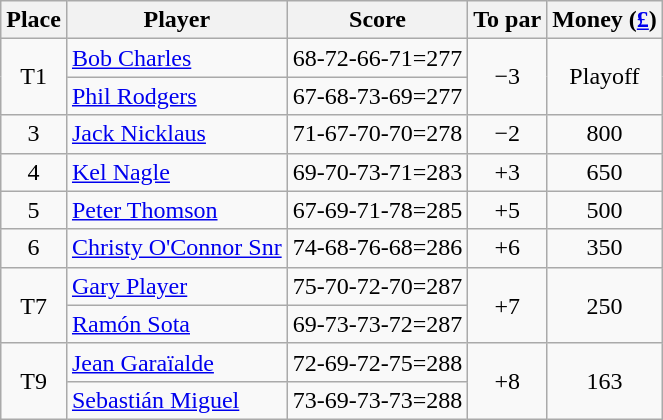<table class="wikitable">
<tr>
<th>Place</th>
<th>Player</th>
<th>Score</th>
<th>To par</th>
<th>Money (<a href='#'>£</a>)</th>
</tr>
<tr>
<td rowspan=2 align="center">T1</td>
<td> <a href='#'>Bob Charles</a></td>
<td>68-72-66-71=277</td>
<td rowspan=2 align="center">−3</td>
<td rowspan=2 align="center">Playoff</td>
</tr>
<tr>
<td> <a href='#'>Phil Rodgers</a></td>
<td>67-68-73-69=277</td>
</tr>
<tr>
<td align="center">3</td>
<td> <a href='#'>Jack Nicklaus</a></td>
<td>71-67-70-70=278</td>
<td align="center">−2</td>
<td align="center">800</td>
</tr>
<tr>
<td align="center">4</td>
<td> <a href='#'>Kel Nagle</a></td>
<td>69-70-73-71=283</td>
<td align="center">+3</td>
<td align="center">650</td>
</tr>
<tr>
<td align="center">5</td>
<td> <a href='#'>Peter Thomson</a></td>
<td>67-69-71-78=285</td>
<td align="center">+5</td>
<td align="center">500</td>
</tr>
<tr>
<td align="center">6</td>
<td> <a href='#'>Christy O'Connor Snr</a></td>
<td>74-68-76-68=286</td>
<td align="center">+6</td>
<td align="center">350</td>
</tr>
<tr>
<td rowspan=2 align="center">T7</td>
<td> <a href='#'>Gary Player</a></td>
<td>75-70-72-70=287</td>
<td rowspan=2 align="center">+7</td>
<td rowspan=2 align="center">250</td>
</tr>
<tr>
<td> <a href='#'>Ramón Sota</a></td>
<td>69-73-73-72=287</td>
</tr>
<tr>
<td rowspan=2 align="center">T9</td>
<td> <a href='#'>Jean Garaïalde</a></td>
<td>72-69-72-75=288</td>
<td rowspan=2 align="center">+8</td>
<td rowspan=2 align="center">163</td>
</tr>
<tr>
<td> <a href='#'>Sebastián Miguel</a></td>
<td>73-69-73-73=288</td>
</tr>
</table>
